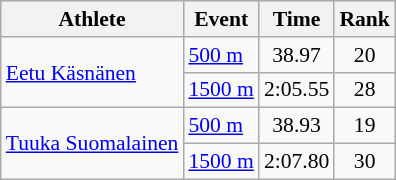<table class="wikitable" style="font-size:90%">
<tr>
<th>Athlete</th>
<th>Event</th>
<th>Time</th>
<th>Rank</th>
</tr>
<tr align=center>
<td align=left rowspan=2><a href='#'>Eetu Käsnänen</a></td>
<td align=left><a href='#'>500 m</a></td>
<td>38.97</td>
<td>20</td>
</tr>
<tr align=center>
<td align=left><a href='#'>1500 m</a></td>
<td>2:05.55</td>
<td>28</td>
</tr>
<tr align=center>
<td align=left rowspan=2><a href='#'>Tuuka Suomalainen</a></td>
<td align=left><a href='#'>500 m</a></td>
<td>38.93</td>
<td>19</td>
</tr>
<tr align=center>
<td align=left><a href='#'>1500 m</a></td>
<td>2:07.80</td>
<td>30</td>
</tr>
</table>
